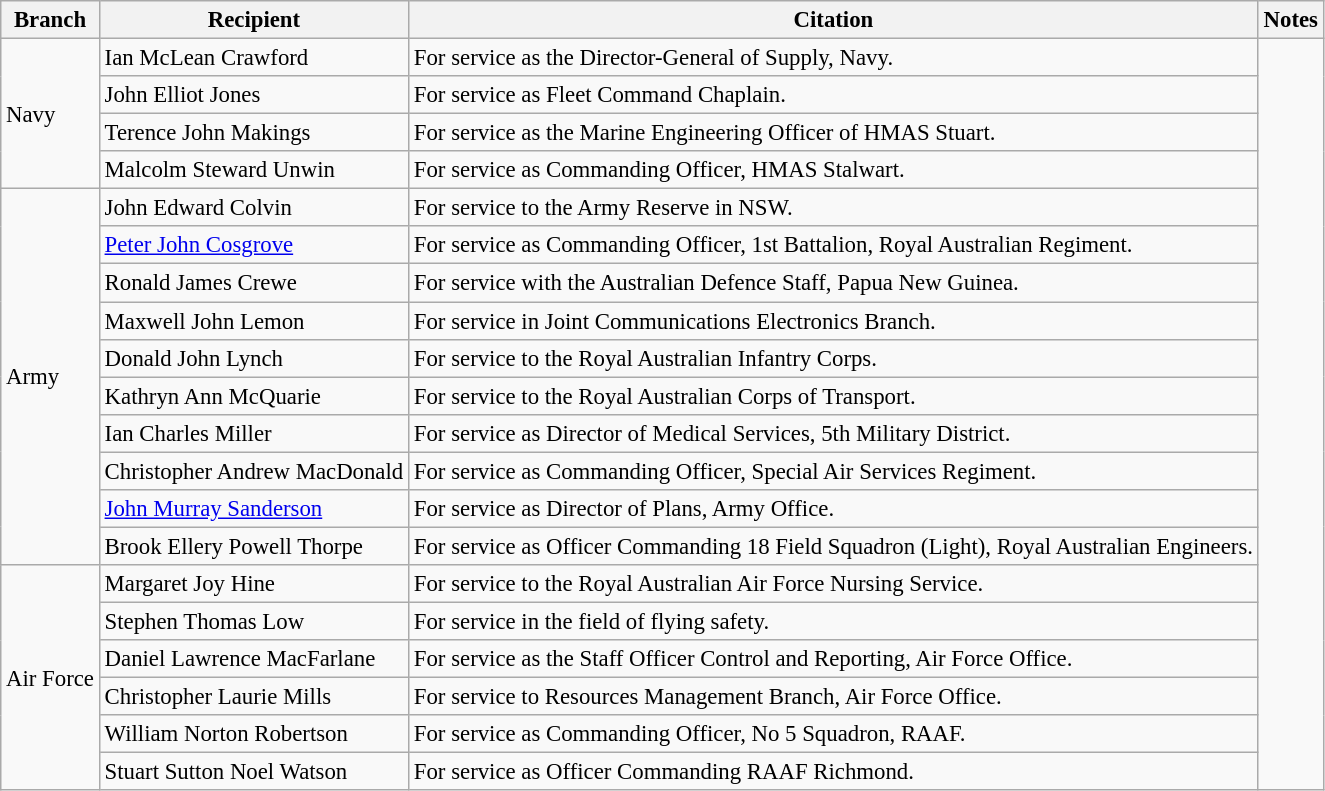<table class="wikitable" style="font-size:95%;">
<tr>
<th>Branch</th>
<th>Recipient</th>
<th>Citation</th>
<th>Notes</th>
</tr>
<tr>
<td rowspan=4>Navy</td>
<td> Ian McLean Crawford</td>
<td>For service as the Director-General of Supply, Navy.</td>
<td rowspan=20></td>
</tr>
<tr>
<td> John Elliot Jones</td>
<td>For service as Fleet Command Chaplain.</td>
</tr>
<tr>
<td> Terence John Makings</td>
<td>For service as the Marine Engineering Officer of HMAS Stuart.</td>
</tr>
<tr>
<td> Malcolm Steward Unwin</td>
<td>For service as Commanding Officer, HMAS Stalwart.</td>
</tr>
<tr>
<td rowspan=10>Army</td>
<td> John Edward Colvin </td>
<td>For service to the Army Reserve in NSW.</td>
</tr>
<tr>
<td> <a href='#'>Peter John Cosgrove</a> </td>
<td>For service as Commanding Officer, 1st Battalion, Royal Australian Regiment.</td>
</tr>
<tr>
<td> Ronald James Crewe</td>
<td>For service with the Australian Defence Staff, Papua New Guinea.</td>
</tr>
<tr>
<td> Maxwell John Lemon</td>
<td>For service in Joint Communications Electronics Branch.</td>
</tr>
<tr>
<td> Donald John Lynch</td>
<td>For service to the Royal Australian Infantry Corps.</td>
</tr>
<tr>
<td> Kathryn Ann McQuarie</td>
<td>For service to the Royal Australian Corps of Transport.</td>
</tr>
<tr>
<td> Ian Charles Miller</td>
<td>For service as Director of Medical Services, 5th Military District.</td>
</tr>
<tr>
<td> Christopher Andrew MacDonald</td>
<td>For service as Commanding Officer, Special Air Services Regiment.</td>
</tr>
<tr>
<td> <a href='#'>John Murray Sanderson</a></td>
<td>For service as Director of Plans, Army Office.</td>
</tr>
<tr>
<td> Brook Ellery Powell Thorpe</td>
<td>For service as Officer Commanding 18 Field Squadron (Light), Royal Australian Engineers.</td>
</tr>
<tr>
<td rowspan=6>Air Force</td>
<td> Margaret Joy Hine</td>
<td>For service to the Royal Australian Air Force Nursing Service.</td>
</tr>
<tr>
<td> Stephen Thomas Low</td>
<td>For service in the field of flying safety.</td>
</tr>
<tr>
<td> Daniel Lawrence MacFarlane</td>
<td>For service as the Staff Officer Control and Reporting, Air Force Office.</td>
</tr>
<tr>
<td> Christopher Laurie Mills</td>
<td>For service to Resources Management Branch, Air Force Office.</td>
</tr>
<tr>
<td> William Norton Robertson </td>
<td>For service as Commanding Officer, No 5 Squadron, RAAF.</td>
</tr>
<tr>
<td> Stuart Sutton Noel Watson</td>
<td>For service as Officer Commanding RAAF Richmond.</td>
</tr>
</table>
